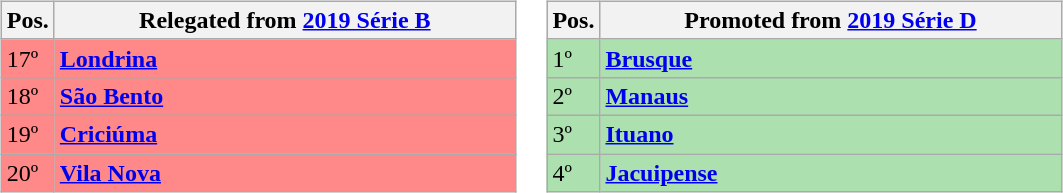<table>
<tr>
<td><br><table class="wikitable">
<tr>
<th align="center">Pos.</th>
<th width="300">Relegated from <a href='#'>2019 Série B</a></th>
</tr>
<tr style="background: #FF8888;">
<td>17º</td>
<td><strong><a href='#'>Londrina</a></strong></td>
</tr>
<tr style="background: #FF8888;">
<td>18º</td>
<td><strong><a href='#'>São Bento</a></strong></td>
</tr>
<tr style="background: #FF8888;">
<td>19º</td>
<td><strong><a href='#'>Criciúma</a></strong></td>
</tr>
<tr style="background: #FF8888;">
<td>20º</td>
<td><strong><a href='#'>Vila Nova</a></strong></td>
</tr>
</table>
</td>
<td valign="top"><br><table class="wikitable">
<tr>
<th align="center">Pos.</th>
<th width="300">Promoted from <a href='#'>2019 Série D</a></th>
</tr>
<tr style="background: #ACE1AF;">
<td>1º</td>
<td><strong><a href='#'>Brusque</a></strong></td>
</tr>
<tr style="background: #ACE1AF;">
<td>2º</td>
<td><strong><a href='#'>Manaus</a></strong></td>
</tr>
<tr style="background: #ACE1AF;">
<td>3º</td>
<td><strong><a href='#'>Ituano</a></strong></td>
</tr>
<tr style="background: #ACE1AF;">
<td>4º</td>
<td><strong><a href='#'>Jacuipense</a></strong></td>
</tr>
</table>
</td>
</tr>
</table>
